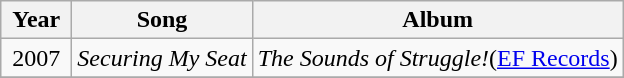<table class="wikitable">
<tr>
<th align="center" valign="top" width="40">Year</th>
<th align="left" valign="top">Song</th>
<th align="left" valign="top">Album</th>
</tr>
<tr>
<td align="center" valign="top">2007</td>
<td align="left" valign="top"><em>Securing My Seat</em></td>
<td align="left" valign="top"><em>The Sounds of Struggle!</em>(<a href='#'>EF Records</a>)</td>
</tr>
<tr>
</tr>
</table>
